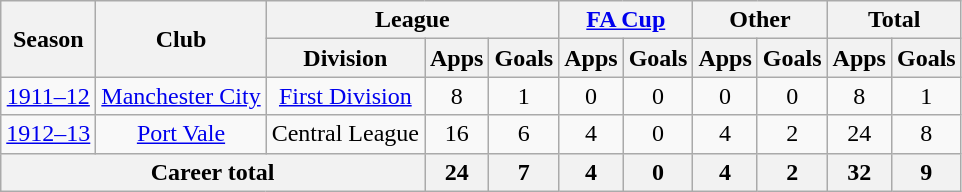<table class="wikitable" style="text-align:center">
<tr>
<th rowspan="2">Season</th>
<th rowspan="2">Club</th>
<th colspan="3">League</th>
<th colspan="2"><a href='#'>FA Cup</a></th>
<th colspan="2">Other</th>
<th colspan="2">Total</th>
</tr>
<tr>
<th>Division</th>
<th>Apps</th>
<th>Goals</th>
<th>Apps</th>
<th>Goals</th>
<th>Apps</th>
<th>Goals</th>
<th>Apps</th>
<th>Goals</th>
</tr>
<tr>
<td><a href='#'>1911–12</a></td>
<td><a href='#'>Manchester City</a></td>
<td><a href='#'>First Division</a></td>
<td>8</td>
<td>1</td>
<td>0</td>
<td>0</td>
<td>0</td>
<td>0</td>
<td>8</td>
<td>1</td>
</tr>
<tr>
<td><a href='#'>1912–13</a></td>
<td><a href='#'>Port Vale</a></td>
<td>Central League</td>
<td>16</td>
<td>6</td>
<td>4</td>
<td>0</td>
<td>4</td>
<td>2</td>
<td>24</td>
<td>8</td>
</tr>
<tr>
<th colspan="3">Career total</th>
<th>24</th>
<th>7</th>
<th>4</th>
<th>0</th>
<th>4</th>
<th>2</th>
<th>32</th>
<th>9</th>
</tr>
</table>
